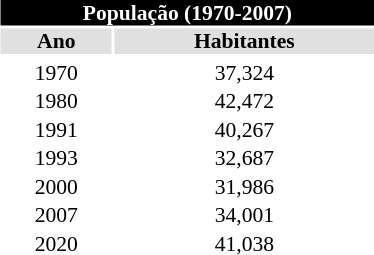<table class="toc" cellpadding=0 cellspacing=2 width=20% align="right" style="text-align:center;clear:all; margin-right:8px; font-size:90%;">
<tr bgcolor=black style="color:white">
<th colspan=2>População (1970-2007)</th>
</tr>
<tr bgcolor=e0e0e0>
<th rowspan=1 width 40%>Ano</th>
<th rowspan=1 width 60%>Habitantes</th>
</tr>
<tr bgcolor=#efefef>
</tr>
<tr>
<td>1970</td>
<td>37,324</td>
</tr>
<tr>
<td>1980</td>
<td>42,472</td>
</tr>
<tr>
<td>1991</td>
<td>40,267</td>
</tr>
<tr>
<td>1993</td>
<td>32,687</td>
</tr>
<tr>
<td>2000</td>
<td>31,986</td>
</tr>
<tr>
<td>2007</td>
<td>34,001</td>
</tr>
<tr>
<td>2020</td>
<td>41,038</td>
</tr>
</table>
